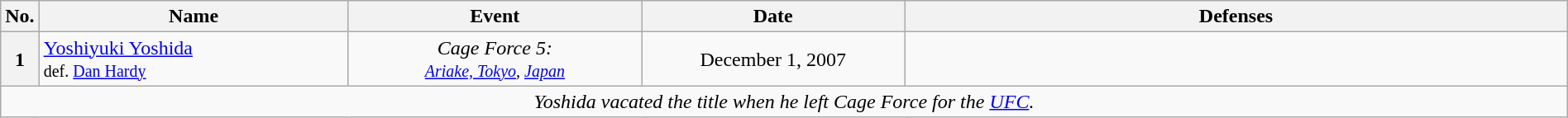<table class="wikitable" width=100%>
<tr>
<th width=1%>No.</th>
<th width=20%>Name</th>
<th width=19%>Event</th>
<th width=17%>Date</th>
<th width=44%>Defenses</th>
</tr>
<tr>
<th>1</th>
<td align=left> <a href='#'>Yoshiyuki Yoshida</a><br><small>def. <a href='#'>Dan Hardy</a></small></td>
<td align=center><em>Cage Force 5:</em><br><em><small><a href='#'>Ariake, Tokyo</a>, <a href='#'>Japan</a></small></em><br></td>
<td align=center>December 1, 2007</td>
<td></td>
</tr>
<tr>
<td align="center" colspan="5"><em>Yoshida vacated the title when he left Cage Force for the <a href='#'>UFC</a>.</em></td>
</tr>
</table>
